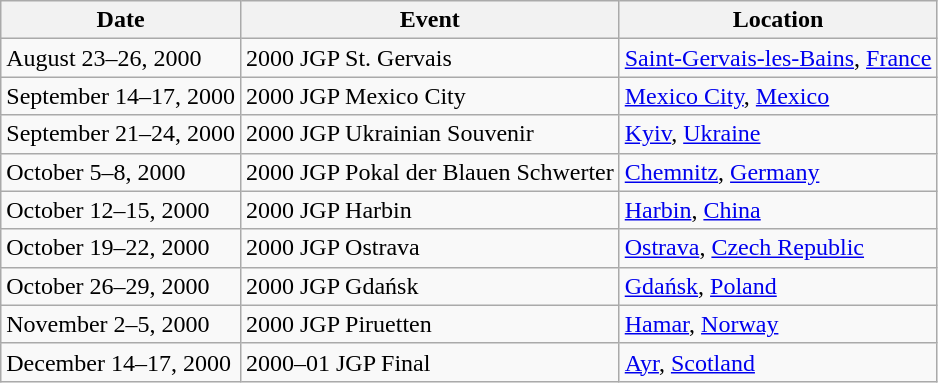<table class="wikitable">
<tr>
<th>Date</th>
<th>Event</th>
<th>Location</th>
</tr>
<tr>
<td>August 23–26, 2000</td>
<td>2000 JGP St. Gervais</td>
<td><a href='#'>Saint-Gervais-les-Bains</a>, <a href='#'>France</a></td>
</tr>
<tr>
<td>September 14–17, 2000</td>
<td>2000 JGP Mexico City</td>
<td><a href='#'>Mexico City</a>, <a href='#'>Mexico</a></td>
</tr>
<tr>
<td>September 21–24, 2000</td>
<td>2000 JGP Ukrainian Souvenir</td>
<td><a href='#'>Kyiv</a>, <a href='#'>Ukraine</a></td>
</tr>
<tr>
<td>October 5–8, 2000</td>
<td>2000 JGP Pokal der Blauen Schwerter</td>
<td><a href='#'>Chemnitz</a>, <a href='#'>Germany</a></td>
</tr>
<tr>
<td>October 12–15, 2000</td>
<td>2000 JGP Harbin</td>
<td><a href='#'>Harbin</a>, <a href='#'>China</a></td>
</tr>
<tr>
<td>October 19–22, 2000</td>
<td>2000 JGP Ostrava</td>
<td><a href='#'>Ostrava</a>, <a href='#'>Czech Republic</a></td>
</tr>
<tr>
<td>October 26–29, 2000</td>
<td>2000 JGP Gdańsk</td>
<td><a href='#'>Gdańsk</a>, <a href='#'>Poland</a></td>
</tr>
<tr>
<td>November 2–5, 2000</td>
<td>2000 JGP Piruetten</td>
<td><a href='#'>Hamar</a>, <a href='#'>Norway</a></td>
</tr>
<tr>
<td>December 14–17, 2000</td>
<td>2000–01 JGP Final</td>
<td><a href='#'>Ayr</a>, <a href='#'>Scotland</a></td>
</tr>
</table>
